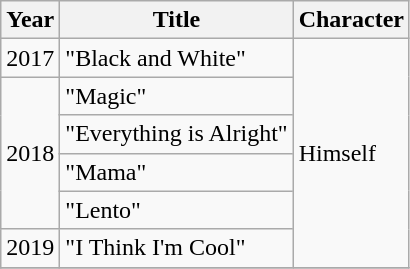<table class="wikitable">
<tr>
<th>Year</th>
<th>Title</th>
<th>Character</th>
</tr>
<tr>
<td>2017</td>
<td>"Black and White"</td>
<td rowspan="6">Himself</td>
</tr>
<tr>
<td rowspan="4">2018</td>
<td>"Magic"</td>
</tr>
<tr>
<td>"Everything is Alright"</td>
</tr>
<tr>
<td>"Mama"</td>
</tr>
<tr>
<td>"Lento"</td>
</tr>
<tr>
<td>2019</td>
<td>"I Think I'm Cool"</td>
</tr>
<tr>
</tr>
</table>
